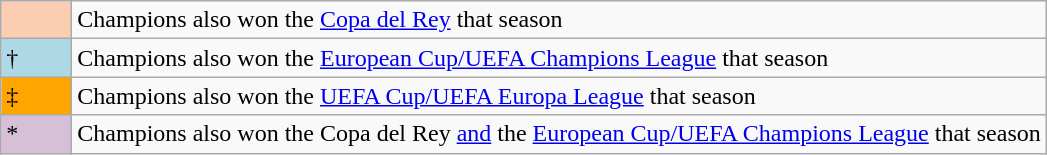<table class="wikitable col1center">
<tr>
<td width=40px style="background-color:#FBCEB1"></td>
<td>Champions also won the <a href='#'>Copa del Rey</a> that season</td>
</tr>
<tr>
<td width="40px" style="background-color:#add8e6">†</td>
<td>Champions also won the <a href='#'>European Cup/UEFA Champions League</a> that season</td>
</tr>
<tr>
<td width="40px" style="background-color:#ffa500">‡</td>
<td>Champions also won the <a href='#'>UEFA Cup/UEFA Europa League</a> that season</td>
</tr>
<tr>
<td width="40px" style="background-color:#D8BFD8">*</td>
<td>Champions also won the Copa del Rey <a href='#'>and</a> the <a href='#'>European Cup/UEFA Champions League</a> that season</td>
</tr>
</table>
